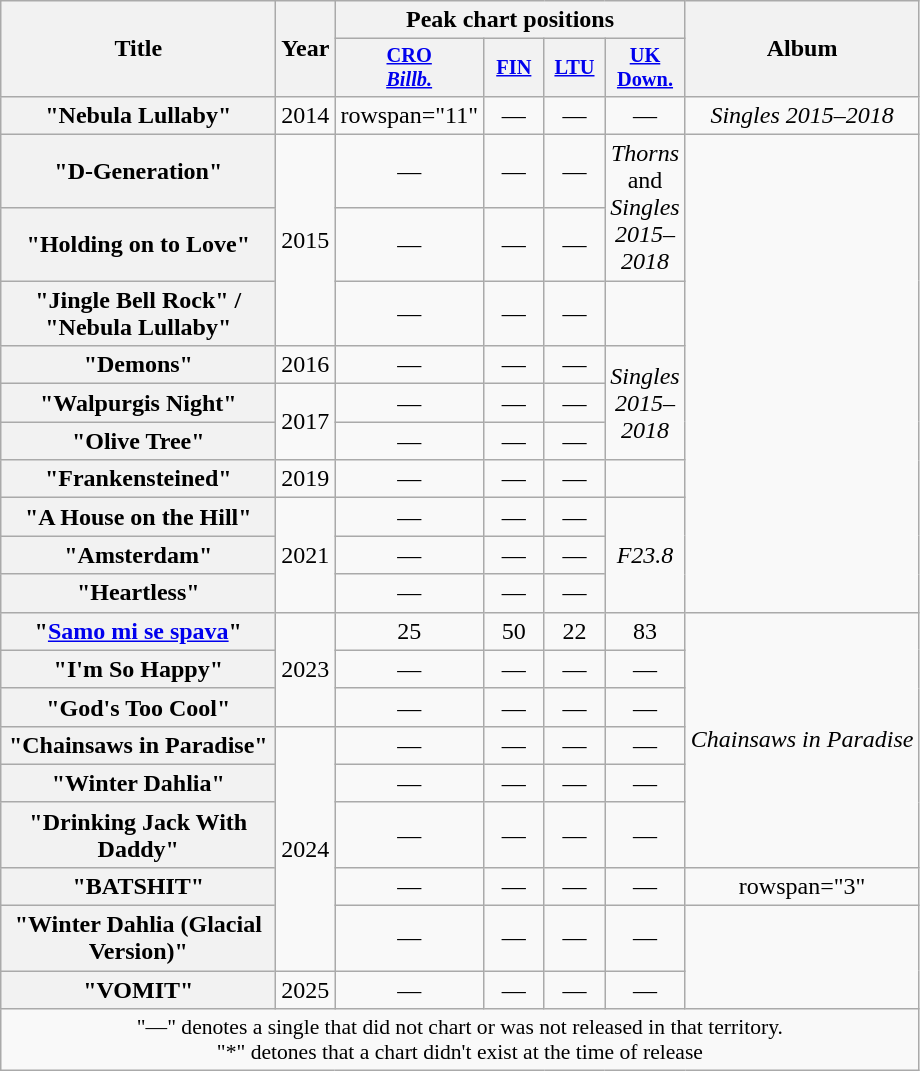<table class="wikitable plainrowheaders" style="text-align:center;">
<tr>
<th scope="col" style="width:11em;" rowspan="2">Title</th>
<th scope="col" rowspan="2">Year</th>
<th scope="col" colspan="4">Peak chart positions</th>
<th scope="col" rowspan="2">Album</th>
</tr>
<tr>
<th style="width:2.5em; font-size:85%"><a href='#'>CRO<br><em>Billb.</em></a><br></th>
<th style="width:2.5em; font-size:85%;"><a href='#'>FIN</a><br></th>
<th style="width:2.5em; font-size:85%"><a href='#'>LTU</a><br></th>
<th style="width:2.5em; font-size:85%"><a href='#'>UK<br>Down.</a><br></th>
</tr>
<tr>
<th scope="row">"Nebula Lullaby"</th>
<td>2014</td>
<td>rowspan="11" </td>
<td>—</td>
<td>—</td>
<td>—</td>
<td><em>Singles 2015–2018</em></td>
</tr>
<tr>
<th scope="row">"D-Generation"</th>
<td rowspan="3">2015</td>
<td>—</td>
<td>—</td>
<td>—</td>
<td rowspan="2"><em>Thorns</em> and <em>Singles 2015–2018</em></td>
</tr>
<tr>
<th scope="row">"Holding on to Love"</th>
<td>—</td>
<td>—</td>
<td>—</td>
</tr>
<tr>
<th scope="row">"Jingle Bell Rock" / "Nebula Lullaby"</th>
<td>—</td>
<td>—</td>
<td>—</td>
<td></td>
</tr>
<tr>
<th scope="row">"Demons"</th>
<td>2016</td>
<td>—</td>
<td>—</td>
<td>—</td>
<td rowspan="3"><em>Singles 2015–2018</em></td>
</tr>
<tr>
<th scope="row">"Walpurgis Night"</th>
<td rowspan="2">2017</td>
<td>—</td>
<td>—</td>
<td>—</td>
</tr>
<tr>
<th scope="row">"Olive Tree"</th>
<td>—</td>
<td>—</td>
<td>—</td>
</tr>
<tr>
<th scope="row">"Frankensteined"<br></th>
<td>2019</td>
<td>—</td>
<td>—</td>
<td>—</td>
<td></td>
</tr>
<tr>
<th scope="row">"A House on the Hill"</th>
<td rowspan="3">2021</td>
<td>—</td>
<td>—</td>
<td>—</td>
<td rowspan="3"><em>F23.8</em></td>
</tr>
<tr>
<th scope="row">"Amsterdam"</th>
<td>—</td>
<td>—</td>
<td>—</td>
</tr>
<tr>
<th scope="row">"Heartless"</th>
<td>—</td>
<td>—</td>
<td>—</td>
</tr>
<tr>
<th scope="row">"<a href='#'>Samo mi se spava</a>"</th>
<td rowspan="3">2023</td>
<td>25</td>
<td>50</td>
<td>22</td>
<td>83</td>
<td rowspan="6"><em>Chainsaws in Paradise</em></td>
</tr>
<tr>
<th scope="row">"I'm So Happy"</th>
<td>—</td>
<td>—</td>
<td>—</td>
<td>—</td>
</tr>
<tr>
<th scope="row">"God's Too Cool"</th>
<td>—</td>
<td>—</td>
<td>—</td>
<td>—</td>
</tr>
<tr>
<th scope="row">"Chainsaws in Paradise"</th>
<td rowspan="5">2024</td>
<td>—</td>
<td>—</td>
<td>—</td>
<td>—</td>
</tr>
<tr>
<th scope="row">"Winter Dahlia"</th>
<td>—</td>
<td>—</td>
<td>—</td>
<td>—</td>
</tr>
<tr>
<th scope="row">"Drinking Jack With Daddy"</th>
<td>—</td>
<td>—</td>
<td>—</td>
<td>—</td>
</tr>
<tr>
<th scope="row">"BATSHIT"</th>
<td>—</td>
<td>—</td>
<td>—</td>
<td>—</td>
<td>rowspan="3" </td>
</tr>
<tr>
<th scope="row">"Winter Dahlia (Glacial Version)"</th>
<td>—</td>
<td>—</td>
<td>—</td>
<td>—</td>
</tr>
<tr>
<th scope="row">"VOMIT"</th>
<td>2025</td>
<td>—</td>
<td>—</td>
<td>—</td>
<td>—</td>
</tr>
<tr>
<td colspan="7" style="font-size:90%">"—" denotes a single that did not chart or was not released in that territory.<br>"*" detones that a chart didn't exist at the time of release</td>
</tr>
</table>
